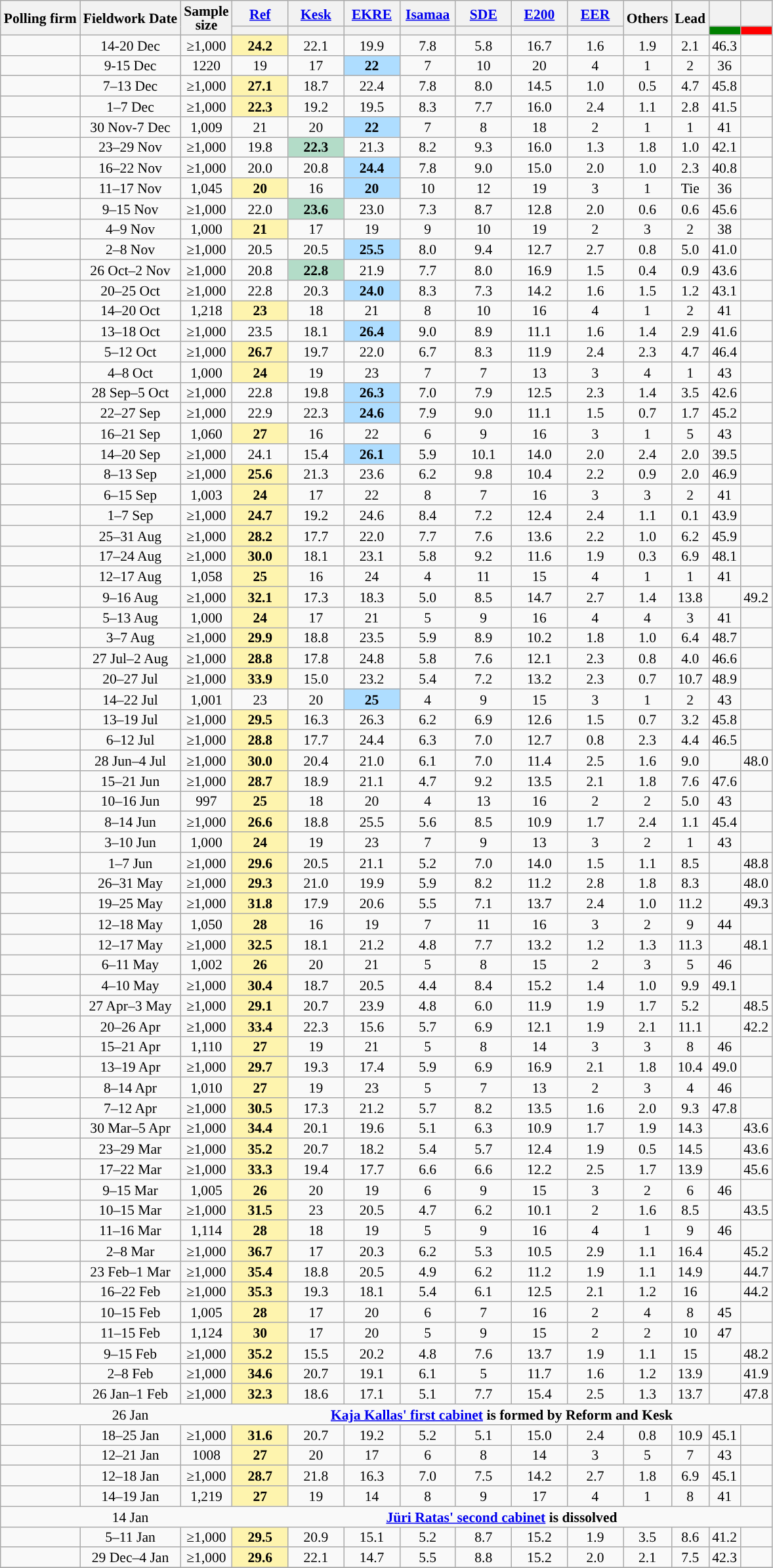<table class="wikitable sortable mw-datatable" style="text-align:center;font-size:90%;line-height:14px;">
<tr>
<th rowspan="2">Polling firm</th>
<th rowspan="2">Fieldwork Date</th>
<th rowspan="2" data-sort-type="number">Sample<br>size</th>
<th class="unsortable" style="width:50px;"><a href='#'>Ref</a></th>
<th class="unsortable" style="width:50px;"><a href='#'>Kesk</a></th>
<th class="unsortable" style="width:50px;"><a href='#'>EKRE</a></th>
<th class="unsortable" style="width:50px;"><a href='#'>Isamaa</a></th>
<th class="unsortable" style="width:50px;"><a href='#'>SDE</a></th>
<th class="unsortable" style="width:50px;"><a href='#'>E200</a></th>
<th class="unsortable" style="width:50px;"><a href='#'>EER</a></th>
<th rowspan="2" class="unsortable">Others</th>
<th rowspan="2" data-sort-type="number">Lead</th>
<th class="unsortable" style="width:20px;"></th>
<th class="unsortable" style="width:20px;"></th>
</tr>
<tr style="text-align:center;">
<th data-sort-type="number" style="background:"></th>
<th data-sort-type="number" style="background:"></th>
<th data-sort-type="number" style="background:"></th>
<th data-sort-type="number" style="background:"></th>
<th data-sort-type="number" style="background:"></th>
<th data-sort-type="number" style="background:"></th>
<th data-sort-type="number" style="background:"></th>
<th data-sort-type="number" style="background:Green;"></th>
<th data-sort-type="number" style="background:Red;"></th>
</tr>
<tr>
<td></td>
<td>14-20 Dec</td>
<td>≥1,000</td>
<td style="background:#FEF4AE"><strong>24.2</strong></td>
<td>22.1</td>
<td>19.9</td>
<td>7.8</td>
<td>5.8</td>
<td>16.7</td>
<td>1.6</td>
<td>1.9</td>
<td style="background:">2.1</td>
<td>46.3</td>
<td></td>
</tr>
<tr>
<td></td>
<td>9-15 Dec</td>
<td>1220</td>
<td>19</td>
<td>17</td>
<td style="background:#AEDDFF;"><strong>22</strong></td>
<td>7</td>
<td>10</td>
<td>20</td>
<td>4</td>
<td>1</td>
<td style="background:">2</td>
<td>36</td>
<td></td>
</tr>
<tr>
<td></td>
<td>7–13 Dec</td>
<td>≥1,000</td>
<td style="background:#FEF4AE"><strong>27.1</strong></td>
<td>18.7</td>
<td>22.4</td>
<td>7.8</td>
<td>8.0</td>
<td>14.5</td>
<td>1.0</td>
<td>0.5</td>
<td style="background:">4.7</td>
<td>45.8</td>
<td></td>
</tr>
<tr>
<td></td>
<td>1–7 Dec</td>
<td>≥1,000</td>
<td style="background:#FEF4AE"><strong>22.3</strong></td>
<td>19.2</td>
<td>19.5</td>
<td>8.3</td>
<td>7.7</td>
<td>16.0</td>
<td>2.4</td>
<td>1.1</td>
<td style="background:">2.8</td>
<td>41.5</td>
<td></td>
</tr>
<tr>
<td></td>
<td>30 Nov-7 Dec</td>
<td>1,009</td>
<td>21</td>
<td>20</td>
<td style="background:#AEDDFF;"><strong>22</strong></td>
<td>7</td>
<td>8</td>
<td>18</td>
<td>2</td>
<td>1</td>
<td style="background:">1</td>
<td>41</td>
<td></td>
</tr>
<tr>
<td></td>
<td>23–29 Nov</td>
<td>≥1,000</td>
<td>19.8</td>
<td style="background:#b3dcc8"><strong>22.3</strong></td>
<td>21.3</td>
<td>8.2</td>
<td>9.3</td>
<td>16.0</td>
<td>1.3</td>
<td>1.8</td>
<td style="background:">1.0</td>
<td>42.1</td>
<td></td>
</tr>
<tr>
<td></td>
<td>16–22 Nov</td>
<td>≥1,000</td>
<td>20.0</td>
<td>20.8</td>
<td style="background:#AEDDFF;"><strong>24.4</strong></td>
<td>7.8</td>
<td>9.0</td>
<td>15.0</td>
<td>2.0</td>
<td>1.0</td>
<td style="background:">2.3</td>
<td>40.8</td>
<td></td>
</tr>
<tr>
<td></td>
<td>11–17 Nov</td>
<td>1,045</td>
<td style="background:#FEF4AE"><strong>20</strong></td>
<td>16</td>
<td style="background:#AEDDFF;"><strong>20</strong></td>
<td>10</td>
<td>12</td>
<td>19</td>
<td>3</td>
<td>1</td>
<td>Tie</td>
<td>36</td>
<td></td>
</tr>
<tr>
<td></td>
<td>9–15 Nov</td>
<td>≥1,000</td>
<td>22.0</td>
<td style="background:#b3dcc8"><strong>23.6</strong></td>
<td>23.0</td>
<td>7.3</td>
<td>8.7</td>
<td>12.8</td>
<td>2.0</td>
<td>0.6</td>
<td style="background:">0.6</td>
<td>45.6</td>
<td></td>
</tr>
<tr>
<td></td>
<td>4–9 Nov</td>
<td>1,000</td>
<td style="background:#FEF4AE"><strong>21</strong></td>
<td>17</td>
<td>19</td>
<td>9</td>
<td>10</td>
<td>19</td>
<td>2</td>
<td>3</td>
<td style="background:">2</td>
<td>38</td>
<td></td>
</tr>
<tr>
<td></td>
<td>2–8 Nov</td>
<td>≥1,000</td>
<td>20.5</td>
<td>20.5</td>
<td style="background:#AEDDFF;"><strong>25.5</strong></td>
<td>8.0</td>
<td>9.4</td>
<td>12.7</td>
<td>2.7</td>
<td>0.8</td>
<td style="background:">5.0</td>
<td>41.0</td>
<td></td>
</tr>
<tr>
<td></td>
<td>26 Oct–2 Nov</td>
<td>≥1,000</td>
<td>20.8</td>
<td style="background:#b3dcc8"><strong>22.8</strong></td>
<td>21.9</td>
<td>7.7</td>
<td>8.0</td>
<td>16.9</td>
<td>1.5</td>
<td>0.4</td>
<td style="background:">0.9</td>
<td>43.6</td>
<td></td>
</tr>
<tr>
<td></td>
<td>20–25 Oct</td>
<td>≥1,000</td>
<td>22.8</td>
<td>20.3</td>
<td style="background:#AEDDFF;"><strong>24.0</strong></td>
<td>8.3</td>
<td>7.3</td>
<td>14.2</td>
<td>1.6</td>
<td>1.5</td>
<td style="background:">1.2</td>
<td>43.1</td>
<td></td>
</tr>
<tr>
<td></td>
<td>14–20 Oct</td>
<td>1,218</td>
<td style="background:#FEF4AE"><strong>23</strong></td>
<td>18</td>
<td>21</td>
<td>8</td>
<td>10</td>
<td>16</td>
<td>4</td>
<td>1</td>
<td style="background:">2</td>
<td>41</td>
<td></td>
</tr>
<tr>
<td></td>
<td>13–18 Oct</td>
<td>≥1,000</td>
<td>23.5</td>
<td>18.1</td>
<td style="background:#AEDDFF;"><strong>26.4</strong></td>
<td>9.0</td>
<td>8.9</td>
<td>11.1</td>
<td>1.6</td>
<td>1.4</td>
<td style="background:">2.9</td>
<td>41.6</td>
<td></td>
</tr>
<tr>
<td></td>
<td>5–12 Oct</td>
<td>≥1,000</td>
<td style="background:#FEF4AE"><strong>26.7</strong></td>
<td>19.7</td>
<td>22.0</td>
<td>6.7</td>
<td>8.3</td>
<td>11.9</td>
<td>2.4</td>
<td>2.3</td>
<td style="background:">4.7</td>
<td>46.4</td>
<td></td>
</tr>
<tr>
<td></td>
<td>4–8 Oct</td>
<td>1,000</td>
<td style="background:#FEF4AE"><strong>24</strong></td>
<td>19</td>
<td>23</td>
<td>7</td>
<td>7</td>
<td>13</td>
<td>3</td>
<td>4</td>
<td style="background:">1</td>
<td>43</td>
<td></td>
</tr>
<tr>
<td></td>
<td>28 Sep–5 Oct</td>
<td>≥1,000</td>
<td>22.8</td>
<td>19.8</td>
<td style="background:#AEDDFF;"><strong>26.3</strong></td>
<td>7.0</td>
<td>7.9</td>
<td>12.5</td>
<td>2.3</td>
<td>1.4</td>
<td style="background:">3.5</td>
<td>42.6</td>
<td></td>
</tr>
<tr>
<td></td>
<td>22–27 Sep</td>
<td>≥1,000</td>
<td>22.9</td>
<td>22.3</td>
<td style="background:#AEDDFF;"><strong>24.6</strong></td>
<td>7.9</td>
<td>9.0</td>
<td>11.1</td>
<td>1.5</td>
<td>0.7</td>
<td style="background:">1.7</td>
<td>45.2</td>
<td></td>
</tr>
<tr>
<td></td>
<td>16–21 Sep</td>
<td>1,060</td>
<td style="background:#FEF4AE"><strong>27</strong></td>
<td>16</td>
<td>22</td>
<td>6</td>
<td>9</td>
<td>16</td>
<td>3</td>
<td>1</td>
<td style="background:">5</td>
<td>43</td>
<td></td>
</tr>
<tr>
<td></td>
<td>14–20 Sep</td>
<td>≥1,000</td>
<td>24.1</td>
<td>15.4</td>
<td style="background:#AEDDFF;"><strong>26.1</strong></td>
<td>5.9</td>
<td>10.1</td>
<td>14.0</td>
<td>2.0</td>
<td>2.4</td>
<td style="background:">2.0</td>
<td>39.5</td>
<td></td>
</tr>
<tr>
<td></td>
<td>8–13 Sep</td>
<td>≥1,000</td>
<td style="background:#FEF4AE"><strong>25.6</strong></td>
<td>21.3</td>
<td>23.6</td>
<td>6.2</td>
<td>9.8</td>
<td>10.4</td>
<td>2.2</td>
<td>0.9</td>
<td style="background:">2.0</td>
<td>46.9</td>
<td></td>
</tr>
<tr>
<td></td>
<td>6–15 Sep</td>
<td>1,003</td>
<td style="background:#FEF4AE"><strong>24</strong></td>
<td>17</td>
<td>22</td>
<td>8</td>
<td>7</td>
<td>16</td>
<td>3</td>
<td>3</td>
<td style="background:">2</td>
<td>41</td>
<td></td>
</tr>
<tr>
<td></td>
<td>1–7 Sep</td>
<td>≥1,000</td>
<td style="background:#FEF4AE"><strong>24.7</strong></td>
<td>19.2</td>
<td>24.6</td>
<td>8.4</td>
<td>7.2</td>
<td>12.4</td>
<td>2.4</td>
<td>1.1</td>
<td style="background:">0.1</td>
<td>43.9</td>
<td></td>
</tr>
<tr>
<td></td>
<td>25–31 Aug</td>
<td>≥1,000</td>
<td style="background:#FEF4AE"><strong>28.2</strong></td>
<td>17.7</td>
<td>22.0</td>
<td>7.7</td>
<td>7.6</td>
<td>13.6</td>
<td>2.2</td>
<td>1.0</td>
<td style="background:">6.2</td>
<td>45.9</td>
<td></td>
</tr>
<tr>
<td></td>
<td>17–24 Aug</td>
<td>≥1,000</td>
<td style="background:#FEF4AE"><strong>30.0</strong></td>
<td>18.1</td>
<td>23.1</td>
<td>5.8</td>
<td>9.2</td>
<td>11.6</td>
<td>1.9</td>
<td>0.3</td>
<td style="background:">6.9</td>
<td>48.1</td>
<td></td>
</tr>
<tr>
<td></td>
<td>12–17 Aug</td>
<td>1,058</td>
<td style="background:#FEF4AE"><strong>25</strong></td>
<td>16</td>
<td>24</td>
<td>4</td>
<td>11</td>
<td>15</td>
<td>4</td>
<td>1</td>
<td style="background:">1</td>
<td>41</td>
<td></td>
</tr>
<tr>
<td></td>
<td>9–16 Aug</td>
<td>≥1,000</td>
<td style="background:#FEF4AE"><strong>32.1</strong></td>
<td>17.3</td>
<td>18.3</td>
<td>5.0</td>
<td>8.5</td>
<td>14.7</td>
<td>2.7</td>
<td>1.4</td>
<td style="background:">13.8</td>
<td></td>
<td>49.2</td>
</tr>
<tr>
<td></td>
<td>5–13 Aug</td>
<td>1,000</td>
<td style="background:#FEF4AE"><strong>24</strong></td>
<td>17</td>
<td>21</td>
<td>5</td>
<td>9</td>
<td>16</td>
<td>4</td>
<td>4</td>
<td style="background:">3</td>
<td>41</td>
<td></td>
</tr>
<tr>
<td></td>
<td>3–7 Aug</td>
<td>≥1,000</td>
<td style="background:#FEF4AE"><strong>29.9</strong></td>
<td>18.8</td>
<td>23.5</td>
<td>5.9</td>
<td>8.9</td>
<td>10.2</td>
<td>1.8</td>
<td>1.0</td>
<td style="background:">6.4</td>
<td>48.7</td>
<td></td>
</tr>
<tr>
<td></td>
<td>27 Jul–2 Aug</td>
<td>≥1,000</td>
<td style="background:#FEF4AE"><strong>28.8</strong></td>
<td>17.8</td>
<td>24.8</td>
<td>5.8</td>
<td>7.6</td>
<td>12.1</td>
<td>2.3</td>
<td>0.8</td>
<td style="background:">4.0</td>
<td>46.6</td>
<td></td>
</tr>
<tr>
<td></td>
<td>20–27 Jul</td>
<td>≥1,000</td>
<td style="background:#FEF4AE"><strong>33.9</strong></td>
<td>15.0</td>
<td>23.2</td>
<td>5.4</td>
<td>7.2</td>
<td>13.2</td>
<td>2.3</td>
<td>0.7</td>
<td style="background:">10.7</td>
<td>48.9</td>
<td></td>
</tr>
<tr>
<td></td>
<td>14–22 Jul</td>
<td>1,001</td>
<td>23</td>
<td>20</td>
<td style="background:#AEDDFF;"><strong>25</strong></td>
<td>4</td>
<td>9</td>
<td>15</td>
<td>3</td>
<td>1</td>
<td style="background:">2</td>
<td>43</td>
<td></td>
</tr>
<tr>
<td></td>
<td>13–19 Jul</td>
<td>≥1,000</td>
<td style="background:#FEF4AE"><strong>29.5</strong></td>
<td>16.3</td>
<td>26.3</td>
<td>6.2</td>
<td>6.9</td>
<td>12.6</td>
<td>1.5</td>
<td>0.7</td>
<td style="background:">3.2</td>
<td>45.8</td>
<td></td>
</tr>
<tr>
<td></td>
<td>6–12 Jul</td>
<td>≥1,000</td>
<td style="background:#FEF4AE"><strong>28.8</strong></td>
<td>17.7</td>
<td>24.4</td>
<td>6.3</td>
<td>7.0</td>
<td>12.7</td>
<td>0.8</td>
<td>2.3</td>
<td style="background:">4.4</td>
<td>46.5</td>
<td></td>
</tr>
<tr>
<td></td>
<td>28 Jun–4 Jul</td>
<td>≥1,000</td>
<td style="background:#FEF4AE"><strong>30.0</strong></td>
<td>20.4</td>
<td>21.0</td>
<td>6.1</td>
<td>7.0</td>
<td>11.4</td>
<td>2.5</td>
<td>1.6</td>
<td style="background:">9.0</td>
<td></td>
<td>48.0</td>
</tr>
<tr>
<td></td>
<td>15–21 Jun</td>
<td>≥1,000</td>
<td style="background:#FEF4AE"><strong>28.7</strong></td>
<td>18.9</td>
<td>21.1</td>
<td>4.7</td>
<td>9.2</td>
<td>13.5</td>
<td>2.1</td>
<td>1.8</td>
<td style="background:">7.6</td>
<td>47.6</td>
<td></td>
</tr>
<tr>
<td></td>
<td>10–16 Jun</td>
<td>997</td>
<td style="background:#FEF4AE"><strong>25</strong></td>
<td>18</td>
<td>20</td>
<td>4</td>
<td>13</td>
<td>16</td>
<td>2</td>
<td>2</td>
<td style="background:">5.0</td>
<td>43</td>
<td></td>
</tr>
<tr>
<td></td>
<td>8–14 Jun</td>
<td>≥1,000</td>
<td style="background:#FEF4AE"><strong>26.6</strong></td>
<td>18.8</td>
<td>25.5</td>
<td>5.6</td>
<td>8.5</td>
<td>10.9</td>
<td>1.7</td>
<td>2.4</td>
<td style="background:">1.1</td>
<td>45.4</td>
<td></td>
</tr>
<tr>
<td></td>
<td>3–10 Jun</td>
<td>1,000</td>
<td style="background:#FEF4AE"><strong>24</strong></td>
<td>19</td>
<td>23</td>
<td>7</td>
<td>9</td>
<td>13</td>
<td>3</td>
<td>2</td>
<td style="background:">1</td>
<td>43</td>
<td></td>
</tr>
<tr>
<td></td>
<td>1–7 Jun</td>
<td>≥1,000</td>
<td style="background:#FEF4AE"><strong>29.6</strong></td>
<td>20.5</td>
<td>21.1</td>
<td>5.2</td>
<td>7.0</td>
<td>14.0</td>
<td>1.5</td>
<td>1.1</td>
<td style="background:">8.5</td>
<td></td>
<td>48.8</td>
</tr>
<tr>
<td></td>
<td>26–31 May</td>
<td>≥1,000</td>
<td style="background:#FEF4AE"><strong>29.3</strong></td>
<td>21.0</td>
<td>19.9</td>
<td>5.9</td>
<td>8.2</td>
<td>11.2</td>
<td>2.8</td>
<td>1.8</td>
<td style="background:">8.3</td>
<td></td>
<td>48.0</td>
</tr>
<tr>
<td></td>
<td>19–25 May</td>
<td>≥1,000</td>
<td style="background:#FEF4AE"><strong>31.8</strong></td>
<td>17.9</td>
<td>20.6</td>
<td>5.5</td>
<td>7.1</td>
<td>13.7</td>
<td>2.4</td>
<td>1.0</td>
<td style="background:">11.2</td>
<td></td>
<td>49.3</td>
</tr>
<tr>
<td></td>
<td>12–18 May</td>
<td>1,050</td>
<td style="background:#FEF4AE"><strong>28</strong></td>
<td>16</td>
<td>19</td>
<td>7</td>
<td>11</td>
<td>16</td>
<td>3</td>
<td>2</td>
<td style="background:">9</td>
<td>44</td>
<td></td>
</tr>
<tr>
<td></td>
<td>12–17 May</td>
<td>≥1,000</td>
<td style="background:#FEF4AE"><strong>32.5</strong></td>
<td>18.1</td>
<td>21.2</td>
<td>4.8</td>
<td>7.7</td>
<td>13.2</td>
<td>1.2</td>
<td>1.3</td>
<td style="background:">11.3</td>
<td></td>
<td>48.1</td>
</tr>
<tr>
<td></td>
<td>6–11 May</td>
<td>1,002</td>
<td style="background:#FEF4AE"><strong>26</strong></td>
<td>20</td>
<td>21</td>
<td>5</td>
<td>8</td>
<td>15</td>
<td>2</td>
<td>3</td>
<td style="background:">5</td>
<td>46</td>
<td></td>
</tr>
<tr>
<td></td>
<td>4–10 May</td>
<td>≥1,000</td>
<td style="background:#FEF4AE"><strong>30.4</strong></td>
<td>18.7</td>
<td>20.5</td>
<td>4.4</td>
<td>8.4</td>
<td>15.2</td>
<td>1.4</td>
<td>1.0</td>
<td style="background:">9.9</td>
<td>49.1</td>
<td></td>
</tr>
<tr>
<td></td>
<td>27 Apr–3 May</td>
<td>≥1,000</td>
<td style="background:#FEF4AE"><strong>29.1</strong></td>
<td>20.7</td>
<td>23.9</td>
<td>4.8</td>
<td>6.0</td>
<td>11.9</td>
<td>1.9</td>
<td>1.7</td>
<td style="background:">5.2</td>
<td></td>
<td>48.5</td>
</tr>
<tr>
<td></td>
<td>20–26 Apr</td>
<td>≥1,000</td>
<td style="background:#FEF4AE"><strong>33.4</strong></td>
<td>22.3</td>
<td>15.6</td>
<td>5.7</td>
<td>6.9</td>
<td>12.1</td>
<td>1.9</td>
<td>2.1</td>
<td style="background:">11.1</td>
<td></td>
<td>42.2</td>
</tr>
<tr>
<td></td>
<td>15–21 Apr</td>
<td>1,110</td>
<td style="background:#FEF4AE"><strong>27</strong></td>
<td>19</td>
<td>21</td>
<td>5</td>
<td>8</td>
<td>14</td>
<td>3</td>
<td>3</td>
<td style="background:">8</td>
<td>46</td>
<td></td>
</tr>
<tr>
<td></td>
<td>13–19 Apr</td>
<td>≥1,000</td>
<td style="background:#FEF4AE"><strong>29.7</strong></td>
<td>19.3</td>
<td>17.4</td>
<td>5.9</td>
<td>6.9</td>
<td>16.9</td>
<td>2.1</td>
<td>1.8</td>
<td style="background:">10.4</td>
<td>49.0</td>
<td></td>
</tr>
<tr>
<td></td>
<td>8–14 Apr</td>
<td>1,010</td>
<td style="background:#FEF4AE"><strong>27</strong></td>
<td>19</td>
<td>23</td>
<td>5</td>
<td>7</td>
<td>13</td>
<td>2</td>
<td>3</td>
<td style="background:">4</td>
<td>46</td>
<td></td>
</tr>
<tr>
<td></td>
<td>7–12 Apr</td>
<td>≥1,000</td>
<td style="background:#FEF4AE"><strong>30.5</strong></td>
<td>17.3</td>
<td>21.2</td>
<td>5.7</td>
<td>8.2</td>
<td>13.5</td>
<td>1.6</td>
<td>2.0</td>
<td style="background:">9.3</td>
<td>47.8</td>
<td></td>
</tr>
<tr>
<td></td>
<td>30 Mar–5 Apr</td>
<td>≥1,000</td>
<td style="background:#FEF4AE"><strong>34.4</strong></td>
<td>20.1</td>
<td>19.6</td>
<td>5.1</td>
<td>6.3</td>
<td>10.9</td>
<td>1.7</td>
<td>1.9</td>
<td style="background:">14.3</td>
<td></td>
<td>43.6</td>
</tr>
<tr>
<td></td>
<td>23–29 Mar</td>
<td>≥1,000</td>
<td style="background:#FEF4AE"><strong>35.2</strong></td>
<td>20.7</td>
<td>18.2</td>
<td>5.4</td>
<td>5.7</td>
<td>12.4</td>
<td>1.9</td>
<td>0.5</td>
<td style="background:">14.5</td>
<td></td>
<td>43.6</td>
</tr>
<tr>
<td></td>
<td>17–22 Mar</td>
<td>≥1,000</td>
<td style="background:#FEF4AE"><strong>33.3</strong></td>
<td>19.4</td>
<td>17.7</td>
<td>6.6</td>
<td>6.6</td>
<td>12.2</td>
<td>2.5</td>
<td>1.7</td>
<td style="background:">13.9</td>
<td></td>
<td>45.6</td>
</tr>
<tr>
<td></td>
<td>9–15 Mar</td>
<td>1,005</td>
<td style="background:#FEF4AE"><strong>26</strong></td>
<td>20</td>
<td>19</td>
<td>6</td>
<td>9</td>
<td>15</td>
<td>3</td>
<td>2</td>
<td style="background:">6</td>
<td>46</td>
<td></td>
</tr>
<tr>
<td></td>
<td>10–15 Mar</td>
<td>≥1,000</td>
<td style="background:#FEF4AE"><strong>31.5</strong></td>
<td>23</td>
<td>20.5</td>
<td>4.7</td>
<td>6.2</td>
<td>10.1</td>
<td>2</td>
<td>1.6</td>
<td style="background:">8.5</td>
<td></td>
<td>43.5</td>
</tr>
<tr>
<td></td>
<td>11–16 Mar</td>
<td>1,114</td>
<td style="background:#FEF4AE"><strong>28</strong></td>
<td>18</td>
<td>19</td>
<td>5</td>
<td>9</td>
<td>16</td>
<td>4</td>
<td>1</td>
<td style="background:">9</td>
<td>46</td>
<td></td>
</tr>
<tr>
<td></td>
<td>2–8 Mar</td>
<td>≥1,000</td>
<td style="background:#FEF4AE"><strong>36.7</strong></td>
<td>17</td>
<td>20.3</td>
<td>6.2</td>
<td>5.3</td>
<td>10.5</td>
<td>2.9</td>
<td>1.1</td>
<td style="background:">16.4</td>
<td></td>
<td>45.2</td>
</tr>
<tr>
<td></td>
<td>23 Feb–1 Mar</td>
<td>≥1,000</td>
<td style="background:#FEF4AE"><strong>35.4</strong></td>
<td>18.8</td>
<td>20.5</td>
<td>4.9</td>
<td>6.2</td>
<td>11.2</td>
<td>1.9</td>
<td>1.1</td>
<td style="background:">14.9</td>
<td></td>
<td>44.7</td>
</tr>
<tr>
<td></td>
<td>16–22 Feb</td>
<td>≥1,000</td>
<td style="background:#FEF4AE"><strong>35.3</strong></td>
<td>19.3</td>
<td>18.1</td>
<td>5.4</td>
<td>6.1</td>
<td>12.5</td>
<td>2.1</td>
<td>1.2</td>
<td style="background:">16</td>
<td></td>
<td>44.2</td>
</tr>
<tr>
<td></td>
<td>10–15 Feb</td>
<td>1,005</td>
<td style="background:#FEF4AE"><strong>28</strong></td>
<td>17</td>
<td>20</td>
<td>6</td>
<td>7</td>
<td>16</td>
<td>2</td>
<td>4</td>
<td style="background:">8</td>
<td>45</td>
<td></td>
</tr>
<tr>
<td></td>
<td>11–15 Feb</td>
<td>1,124</td>
<td style="background:#FEF4AE"><strong>30</strong></td>
<td>17</td>
<td>20</td>
<td>5</td>
<td>9</td>
<td>15</td>
<td>2</td>
<td>2</td>
<td style="background:">10</td>
<td>47</td>
<td></td>
</tr>
<tr>
<td></td>
<td>9–15 Feb</td>
<td>≥1,000</td>
<td style="background:#FEF4AE"><strong>35.2</strong></td>
<td>15.5</td>
<td>20.2</td>
<td>4.8</td>
<td>7.6</td>
<td>13.7</td>
<td>1.9</td>
<td>1.1</td>
<td style="background:">15</td>
<td></td>
<td>48.2</td>
</tr>
<tr>
<td></td>
<td>2–8 Feb</td>
<td>≥1,000</td>
<td style="background:#FEF4AE"><strong>34.6</strong></td>
<td>20.7</td>
<td>19.1</td>
<td>6.1</td>
<td>5</td>
<td>11.7</td>
<td>1.6</td>
<td>1.2</td>
<td style="background:">13.9</td>
<td></td>
<td>41.9</td>
</tr>
<tr>
<td></td>
<td>26 Jan–1 Feb</td>
<td>≥1,000</td>
<td style="background:#FEF4AE"><strong>32.3</strong></td>
<td>18.6</td>
<td>17.1</td>
<td>5.1</td>
<td>7.7</td>
<td>15.4</td>
<td>2.5</td>
<td>1.3</td>
<td style="background:">13.7</td>
<td></td>
<td>47.8</td>
</tr>
<tr>
<td style="border-right-style:hidden;"></td>
<td style="border-right-style:hidden;">26 Jan</td>
<td style="border-right-style:hidden;"></td>
<td colspan="11"><strong><a href='#'>Kaja Kallas' first cabinet</a> is formed by Reform and Kesk</strong></td>
</tr>
<tr>
<td></td>
<td>18–25 Jan</td>
<td>≥1,000</td>
<td style="background:#FEF4AE"><strong>31.6</strong></td>
<td>20.7</td>
<td>19.2</td>
<td>5.2</td>
<td>5.1</td>
<td>15.0</td>
<td>2.4</td>
<td>0.8</td>
<td style="background:">10.9</td>
<td>45.1</td>
<td></td>
</tr>
<tr>
<td></td>
<td>12–21 Jan</td>
<td>1008</td>
<td style="background:#FEF4AE"><strong>27</strong></td>
<td>20</td>
<td>17</td>
<td>6</td>
<td>8</td>
<td>14</td>
<td>3</td>
<td>5</td>
<td style="background:">7</td>
<td>43</td>
<td></td>
</tr>
<tr>
<td></td>
<td>12–18 Jan</td>
<td>≥1,000</td>
<td style="background:#FEF4AE"><strong>28.7</strong></td>
<td>21.8</td>
<td>16.3</td>
<td>7.0</td>
<td>7.5</td>
<td>14.2</td>
<td>2.7</td>
<td>1.8</td>
<td style="background:">6.9</td>
<td>45.1</td>
<td></td>
</tr>
<tr>
<td></td>
<td>14–19 Jan</td>
<td>1,219</td>
<td style="background:#FEF4AE"><strong>27</strong></td>
<td>19</td>
<td>14</td>
<td>8</td>
<td>9</td>
<td>17</td>
<td>4</td>
<td>1</td>
<td style="background:">8</td>
<td>41</td>
<td></td>
</tr>
<tr>
<td style="border-right-style:hidden;"></td>
<td style="border-right-style:hidden;">14 Jan</td>
<td style="border-right-style:hidden;"></td>
<td colspan="11"><strong><a href='#'>Jüri Ratas' second cabinet</a> is dissolved</strong></td>
</tr>
<tr>
<td></td>
<td>5–11 Jan</td>
<td>≥1,000</td>
<td style="background:#FEF4AE"><strong>29.5</strong></td>
<td>20.9</td>
<td>15.1</td>
<td>5.2</td>
<td>8.7</td>
<td>15.2</td>
<td>1.9</td>
<td>3.5</td>
<td style="background:">8.6</td>
<td>41.2</td>
<td></td>
</tr>
<tr>
<td></td>
<td>29 Dec–4 Jan</td>
<td>≥1,000</td>
<td style="background:#FEF4AE"><strong>29.6</strong></td>
<td>22.1</td>
<td>14.7</td>
<td>5.5</td>
<td>8.8</td>
<td>15.2</td>
<td>2.0</td>
<td>2.1</td>
<td style="background:">7.5</td>
<td>42.3</td>
<td></td>
</tr>
<tr>
</tr>
</table>
